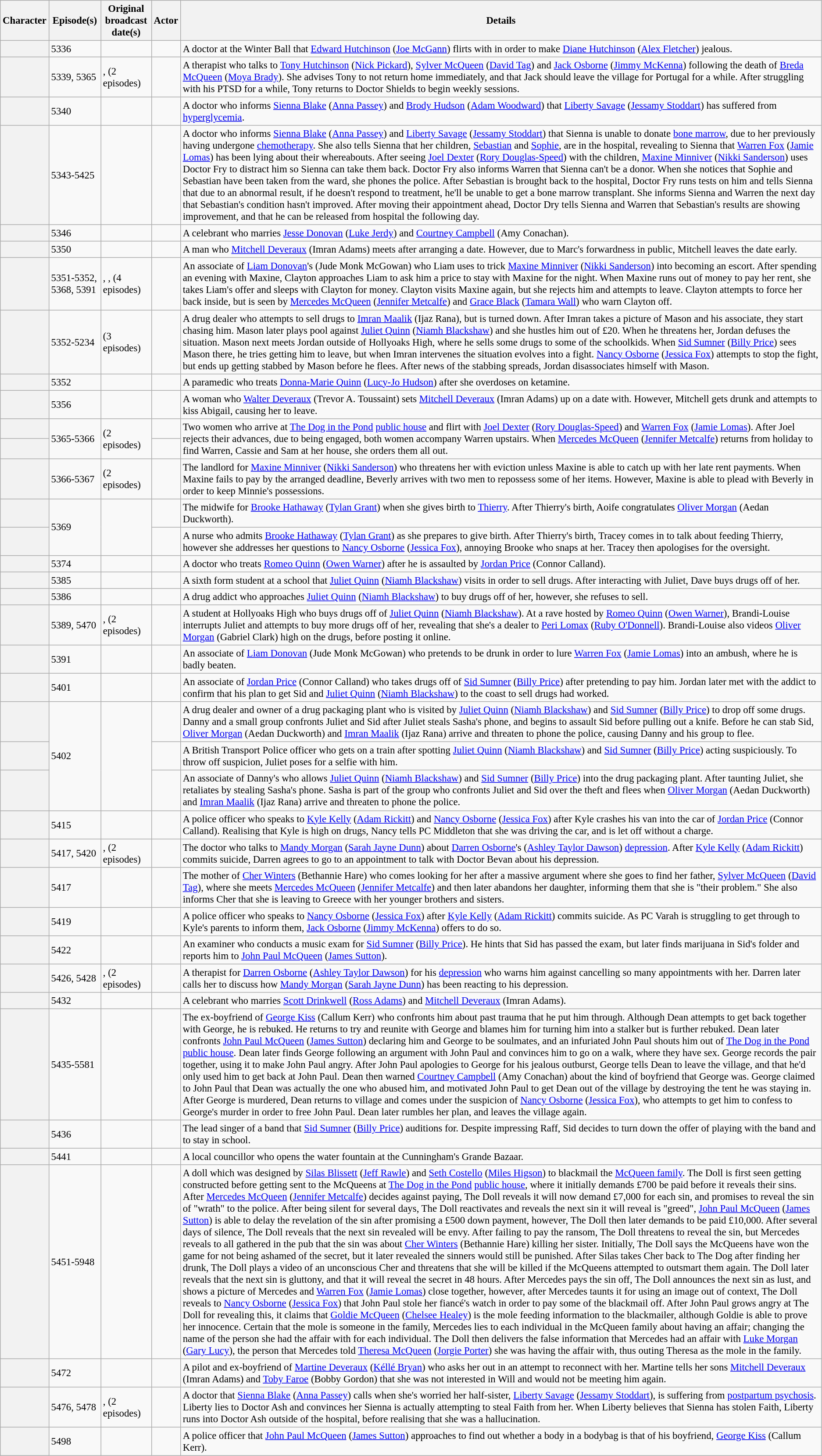<table class="wikitable plainrowheaders" style="font-size:95%">
<tr>
<th scope="col">Character</th>
<th scope="col">Episode(s)</th>
<th scope="col">Original broadcast date(s)</th>
<th scope="col">Actor</th>
<th scope="col">Details</th>
</tr>
<tr>
<th scope="row"></th>
<td>5336</td>
<td></td>
<td></td>
<td>A doctor at the Winter Ball that <a href='#'>Edward Hutchinson</a> (<a href='#'>Joe McGann</a>) flirts with in order to make <a href='#'>Diane Hutchinson</a> (<a href='#'>Alex Fletcher</a>) jealous.</td>
</tr>
<tr>
<th scope="row"></th>
<td>5339, 5365</td>
<td>,  (2 episodes)</td>
<td></td>
<td>A therapist who talks to <a href='#'>Tony Hutchinson</a> (<a href='#'>Nick Pickard</a>), <a href='#'>Sylver McQueen</a> (<a href='#'>David Tag</a>) and <a href='#'>Jack Osborne</a> (<a href='#'>Jimmy McKenna</a>) following the death of <a href='#'>Breda McQueen</a> (<a href='#'>Moya Brady</a>). She advises Tony to not return home immediately, and that Jack should leave the village for Portugal for a while. After struggling with his PTSD for a while, Tony returns to Doctor Shields to begin weekly sessions.</td>
</tr>
<tr>
<th scope="row"></th>
<td>5340</td>
<td></td>
<td></td>
<td>A doctor who informs <a href='#'>Sienna Blake</a> (<a href='#'>Anna Passey</a>) and <a href='#'>Brody Hudson</a> (<a href='#'>Adam Woodward</a>) that <a href='#'>Liberty Savage</a> (<a href='#'>Jessamy Stoddart</a>) has suffered from <a href='#'>hyperglycemia</a>.</td>
</tr>
<tr>
<th scope="row"></th>
<td>5343-5425</td>
<td></td>
<td></td>
<td>A doctor who informs <a href='#'>Sienna Blake</a> (<a href='#'>Anna Passey</a>) and <a href='#'>Liberty Savage</a> (<a href='#'>Jessamy Stoddart</a>) that Sienna is unable to donate <a href='#'>bone marrow</a>, due to her previously having undergone <a href='#'>chemotherapy</a>. She also tells Sienna that her children, <a href='#'>Sebastian</a> and <a href='#'>Sophie</a>, are in the hospital, revealing to Sienna that <a href='#'>Warren Fox</a> (<a href='#'>Jamie Lomas</a>) has been lying about their whereabouts. After seeing <a href='#'>Joel Dexter</a> (<a href='#'>Rory Douglas-Speed</a>) with the children, <a href='#'>Maxine Minniver</a> (<a href='#'>Nikki Sanderson</a>) uses Doctor Fry to distract him so Sienna can take them back. Doctor Fry also informs Warren that Sienna can't be a donor. When she notices that Sophie and Sebastian have been taken from the ward, she phones the police. After Sebastian is brought back to the hospital, Doctor Fry runs tests on him and tells Sienna that due to an abnormal result, if he doesn't respond to treatment, he'll be unable to get a bone marrow transplant. She informs Sienna and Warren the next day that Sebastian's condition hasn't improved. After moving their appointment ahead, Doctor Dry tells Sienna and Warren that Sebastian's results are showing improvement, and that he can be released from hospital the following day.</td>
</tr>
<tr>
<th scope="row"></th>
<td>5346</td>
<td></td>
<td></td>
<td>A celebrant who marries <a href='#'>Jesse Donovan</a> (<a href='#'>Luke Jerdy</a>) and <a href='#'>Courtney Campbell</a> (Amy Conachan).</td>
</tr>
<tr>
<th scope="row"></th>
<td>5350</td>
<td></td>
<td></td>
<td>A man who <a href='#'>Mitchell Deveraux</a> (Imran Adams) meets after arranging a date. However, due to Marc's forwardness in public, Mitchell leaves the date early.</td>
</tr>
<tr>
<th scope="row"></th>
<td>5351-5352, 5368, 5391</td>
<td>, ,  (4 episodes)</td>
<td></td>
<td>An associate of <a href='#'>Liam Donovan</a>'s (Jude Monk McGowan) who Liam uses to trick <a href='#'>Maxine Minniver</a> (<a href='#'>Nikki Sanderson</a>) into becoming an escort. After spending an evening with Maxine, Clayton approaches Liam to ask him a price to stay with Maxine for the night. When Maxine runs out of money to pay her rent, she takes Liam's offer and sleeps with Clayton for money. Clayton visits Maxine again, but she rejects him and attempts to leave. Clayton attempts to force her back inside, but is seen by <a href='#'>Mercedes McQueen</a> (<a href='#'>Jennifer Metcalfe</a>) and <a href='#'>Grace Black</a> (<a href='#'>Tamara Wall</a>) who warn Clayton off.</td>
</tr>
<tr>
<th scope="row"></th>
<td>5352-5234</td>
<td> (3 episodes)</td>
<td></td>
<td>A drug dealer who attempts to sell drugs to <a href='#'>Imran Maalik</a> (Ijaz Rana), but is turned down. After Imran takes a picture of Mason and his associate, they start chasing him. Mason later plays pool against <a href='#'>Juliet Quinn</a> (<a href='#'>Niamh Blackshaw</a>) and she hustles him out of £20. When he threatens her, Jordan defuses the situation. Mason next meets Jordan outside of Hollyoaks High, where he sells some drugs to some of the schoolkids. When <a href='#'>Sid Sumner</a> (<a href='#'>Billy Price</a>) sees Mason there, he tries getting him to leave, but when Imran intervenes the situation evolves into a fight. <a href='#'>Nancy Osborne</a> (<a href='#'>Jessica Fox</a>) attempts to stop the fight, but ends up getting stabbed by Mason before he flees. After news of the stabbing spreads, Jordan disassociates himself with Mason.</td>
</tr>
<tr>
<th scope="row"></th>
<td>5352</td>
<td></td>
<td></td>
<td>A paramedic who treats <a href='#'>Donna-Marie Quinn</a> (<a href='#'>Lucy-Jo Hudson</a>) after she overdoses on ketamine.</td>
</tr>
<tr>
<th scope="row"></th>
<td>5356</td>
<td></td>
<td></td>
<td>A woman who <a href='#'>Walter Deveraux</a> (Trevor A. Toussaint) sets <a href='#'>Mitchell Deveraux</a> (Imran Adams) up on a date with. However, Mitchell gets drunk and attempts to kiss Abigail, causing her to leave.</td>
</tr>
<tr>
<th scope="row"></th>
<td rowspan="2">5365-5366</td>
<td rowspan="2"> (2 episodes)</td>
<td></td>
<td rowspan="2">Two women who arrive at <a href='#'>The Dog in the Pond</a> <a href='#'>public house</a> and flirt with <a href='#'>Joel Dexter</a> (<a href='#'>Rory Douglas-Speed</a>) and <a href='#'>Warren Fox</a> (<a href='#'>Jamie Lomas</a>). After Joel rejects their advances, due to being engaged, both women accompany Warren upstairs. When <a href='#'>Mercedes McQueen</a> (<a href='#'>Jennifer Metcalfe</a>) returns from holiday to find Warren, Cassie and Sam at her house, she orders them all out.</td>
</tr>
<tr>
<th scope="row"></th>
<td></td>
</tr>
<tr>
<th scope="row"></th>
<td>5366-5367</td>
<td> (2 episodes)</td>
<td></td>
<td>The landlord for <a href='#'>Maxine Minniver</a> (<a href='#'>Nikki Sanderson</a>) who threatens her with eviction unless Maxine is able to catch up with her late rent payments. When Maxine fails to pay by the arranged deadline, Beverly arrives with two men to repossess some of her items. However, Maxine is able to plead with Beverly in order to keep Minnie's possessions.</td>
</tr>
<tr>
<th scope="row"></th>
<td rowspan="2">5369</td>
<td rowspan="2"></td>
<td></td>
<td>The midwife for <a href='#'>Brooke Hathaway</a> (<a href='#'>Tylan Grant</a>) when she gives birth to <a href='#'>Thierry</a>. After Thierry's birth, Aoife congratulates <a href='#'>Oliver Morgan</a> (Aedan Duckworth).</td>
</tr>
<tr>
<th scope="row"></th>
<td></td>
<td>A nurse who admits <a href='#'>Brooke Hathaway</a> (<a href='#'>Tylan Grant</a>) as she prepares to give birth. After Thierry's birth, Tracey comes in to talk about feeding Thierry, however she addresses her questions to <a href='#'>Nancy Osborne</a> (<a href='#'>Jessica Fox</a>), annoying Brooke who snaps at her. Tracey then apologises for the oversight.</td>
</tr>
<tr>
<th scope="row"></th>
<td>5374</td>
<td></td>
<td></td>
<td>A doctor who treats <a href='#'>Romeo Quinn</a> (<a href='#'>Owen Warner</a>) after he is assaulted by <a href='#'>Jordan Price</a> (Connor Calland).</td>
</tr>
<tr>
<th scope="row"></th>
<td>5385</td>
<td></td>
<td></td>
<td>A sixth form student at a school that <a href='#'>Juliet Quinn</a> (<a href='#'>Niamh Blackshaw</a>) visits in order to sell drugs. After interacting with Juliet, Dave buys drugs off of her.</td>
</tr>
<tr>
<th scope="row"></th>
<td>5386</td>
<td></td>
<td></td>
<td>A drug addict who approaches <a href='#'>Juliet Quinn</a> (<a href='#'>Niamh Blackshaw</a>) to buy drugs off of her, however, she refuses to sell.</td>
</tr>
<tr>
<th scope="row"></th>
<td>5389, 5470</td>
<td>,  (2 episodes)</td>
<td></td>
<td>A student at Hollyoaks High who buys drugs off of <a href='#'>Juliet Quinn</a> (<a href='#'>Niamh Blackshaw</a>). At a rave hosted by <a href='#'>Romeo Quinn</a> (<a href='#'>Owen Warner</a>), Brandi-Louise interrupts Juliet and attempts to buy more drugs off of her, revealing that she's a dealer to <a href='#'>Peri Lomax</a> (<a href='#'>Ruby O'Donnell</a>). Brandi-Louise also videos <a href='#'>Oliver Morgan</a> (Gabriel Clark) high on the drugs, before posting it online.</td>
</tr>
<tr>
<th scope="row"></th>
<td>5391</td>
<td></td>
<td></td>
<td>An associate of <a href='#'>Liam Donovan</a> (Jude Monk McGowan) who pretends to be drunk in order to lure <a href='#'>Warren Fox</a> (<a href='#'>Jamie Lomas</a>) into an ambush, where he is badly beaten.</td>
</tr>
<tr>
<th scope="row"></th>
<td>5401</td>
<td></td>
<td></td>
<td>An associate of <a href='#'>Jordan Price</a> (Connor Calland) who takes drugs off of <a href='#'>Sid Sumner</a> (<a href='#'>Billy Price</a>) after pretending to pay him. Jordan later met with the addict to confirm that his plan to get Sid and <a href='#'>Juliet Quinn</a> (<a href='#'>Niamh Blackshaw</a>) to the coast to sell drugs had worked.</td>
</tr>
<tr>
<th scope="row"></th>
<td rowspan="3">5402</td>
<td rowspan="3"></td>
<td></td>
<td>A drug dealer and owner of a drug packaging plant who is visited by <a href='#'>Juliet Quinn</a> (<a href='#'>Niamh Blackshaw</a>) and <a href='#'>Sid Sumner</a> (<a href='#'>Billy Price</a>) to drop off some drugs. Danny and a small group confronts Juliet and Sid after Juliet steals Sasha's phone, and begins to assault Sid before pulling out a knife. Before he can stab Sid, <a href='#'>Oliver Morgan</a> (Aedan Duckworth) and <a href='#'>Imran Maalik</a> (Ijaz Rana) arrive and threaten to phone the police, causing Danny and his group to flee.</td>
</tr>
<tr>
<th scope="row"></th>
<td></td>
<td>A British Transport Police officer who gets on a train after spotting <a href='#'>Juliet Quinn</a> (<a href='#'>Niamh Blackshaw</a>) and <a href='#'>Sid Sumner</a> (<a href='#'>Billy Price</a>) acting suspiciously. To throw off suspicion, Juliet poses for a selfie with him.</td>
</tr>
<tr>
<th scope="row"></th>
<td></td>
<td>An associate of Danny's who allows <a href='#'>Juliet Quinn</a> (<a href='#'>Niamh Blackshaw</a>) and <a href='#'>Sid Sumner</a> (<a href='#'>Billy Price</a>) into the drug packaging plant. After taunting Juliet, she retaliates by stealing Sasha's phone. Sasha is part of the group who confronts Juliet and Sid over the theft and flees when <a href='#'>Oliver Morgan</a> (Aedan Duckworth) and <a href='#'>Imran Maalik</a> (Ijaz Rana) arrive and threaten to phone the police.</td>
</tr>
<tr>
<th scope="row"></th>
<td>5415</td>
<td></td>
<td></td>
<td>A police officer who speaks to <a href='#'>Kyle Kelly</a> (<a href='#'>Adam Rickitt</a>) and <a href='#'>Nancy Osborne</a> (<a href='#'>Jessica Fox</a>) after Kyle crashes his van into the car of <a href='#'>Jordan Price</a> (Connor Calland). Realising that Kyle is high on drugs, Nancy tells PC Middleton that she was driving the car, and is let off without a charge.</td>
</tr>
<tr>
<th scope="row"></th>
<td>5417, 5420</td>
<td>,  (2 episodes)</td>
<td></td>
<td>The doctor who talks to <a href='#'>Mandy Morgan</a> (<a href='#'>Sarah Jayne Dunn</a>) about <a href='#'>Darren Osborne</a>'s (<a href='#'>Ashley Taylor Dawson</a>) <a href='#'>depression</a>. After <a href='#'>Kyle Kelly</a> (<a href='#'>Adam Rickitt</a>) commits suicide, Darren agrees to go to an appointment to talk with Doctor Bevan about his depression.</td>
</tr>
<tr>
<th scope="row"></th>
<td>5417</td>
<td></td>
<td></td>
<td>The mother of <a href='#'>Cher Winters</a> (Bethannie Hare) who comes looking for her after a massive argument where she goes to find her father, <a href='#'>Sylver McQueen</a> (<a href='#'>David Tag</a>), where she meets <a href='#'>Mercedes McQueen</a> (<a href='#'>Jennifer Metcalfe</a>) and then later abandons her daughter, informing them that she is "their problem." She also informs Cher that she is leaving to Greece with her younger brothers and sisters.</td>
</tr>
<tr>
<th scope="row"></th>
<td>5419</td>
<td></td>
<td></td>
<td>A police officer who speaks to <a href='#'>Nancy Osborne</a> (<a href='#'>Jessica Fox</a>) after <a href='#'>Kyle Kelly</a> (<a href='#'>Adam Rickitt</a>) commits suicide. As PC Varah is struggling to get through to Kyle's parents to inform them, <a href='#'>Jack Osborne</a> (<a href='#'>Jimmy McKenna</a>) offers to do so.</td>
</tr>
<tr>
<th scope="row"></th>
<td>5422</td>
<td></td>
<td></td>
<td>An examiner who conducts a music exam for <a href='#'>Sid Sumner</a> (<a href='#'>Billy Price</a>). He hints that Sid has passed the exam, but later finds marijuana in Sid's folder and reports him to <a href='#'>John Paul McQueen</a> (<a href='#'>James Sutton</a>).</td>
</tr>
<tr>
<th scope="row"></th>
<td>5426, 5428</td>
<td>,  (2 episodes)</td>
<td></td>
<td>A therapist for <a href='#'>Darren Osborne</a> (<a href='#'>Ashley Taylor Dawson</a>) for his <a href='#'>depression</a> who warns him against cancelling so many appointments with her. Darren later calls her to discuss how <a href='#'>Mandy Morgan</a> (<a href='#'>Sarah Jayne Dunn</a>) has been reacting to his depression.</td>
</tr>
<tr>
<th scope="row"></th>
<td>5432</td>
<td></td>
<td></td>
<td>A celebrant who marries <a href='#'>Scott Drinkwell</a> (<a href='#'>Ross Adams</a>) and <a href='#'>Mitchell Deveraux</a> (Imran Adams).</td>
</tr>
<tr>
<th scope="row"></th>
<td>5435-5581</td>
<td></td>
<td></td>
<td>The ex-boyfriend of <a href='#'>George Kiss</a> (Callum Kerr) who confronts him about past trauma that he put him through. Although Dean attempts to get back together with George, he is rebuked. He returns to try and reunite with George and blames him for turning him into a stalker but is further rebuked. Dean later confronts <a href='#'>John Paul McQueen</a> (<a href='#'>James Sutton</a>) declaring him and George to be soulmates, and an infuriated John Paul shouts him out of <a href='#'>The Dog in the Pond</a> <a href='#'>public house</a>. Dean later finds George following an argument with John Paul and convinces him to go on a walk, where they have sex. George records the pair together, using it to make John Paul angry. After John Paul apologies to George for his jealous outburst, George tells Dean to leave the village, and that he'd only used him to get back at John Paul. Dean then warned <a href='#'>Courtney Campbell</a> (Amy Conachan) about the kind of boyfriend that George was. George claimed to John Paul that Dean was actually the one who abused him, and motivated John Paul to get Dean out of the village by destroying the tent he was staying in. After George is murdered, Dean returns to village and comes under the suspicion of <a href='#'>Nancy Osborne</a> (<a href='#'>Jessica Fox</a>), who attempts to get him to confess to George's murder in order to free John Paul. Dean later rumbles her plan, and leaves the village again.</td>
</tr>
<tr>
<th scope="row"></th>
<td>5436</td>
<td></td>
<td></td>
<td>The lead singer of a band that <a href='#'>Sid Sumner</a> (<a href='#'>Billy Price</a>) auditions for. Despite impressing Raff, Sid decides to turn down the offer of playing with the band and to stay in school.</td>
</tr>
<tr>
<th scope="row"></th>
<td>5441</td>
<td></td>
<td></td>
<td>A local councillor who opens the water fountain at the Cunningham's Grande Bazaar.</td>
</tr>
<tr>
<th scope="row"></th>
<td>5451-5948</td>
<td></td>
<td></td>
<td>A doll which was designed by <a href='#'>Silas Blissett</a> (<a href='#'>Jeff Rawle</a>) and <a href='#'>Seth Costello</a> (<a href='#'>Miles Higson</a>) to blackmail the <a href='#'>McQueen family</a>. The Doll is first seen getting constructed before getting sent to the McQueens at <a href='#'>The Dog in the Pond</a> <a href='#'>public house</a>, where it initially demands £700 be paid before it reveals their sins. After <a href='#'>Mercedes McQueen</a> (<a href='#'>Jennifer Metcalfe</a>) decides against paying, The Doll reveals it will now demand £7,000 for each sin, and promises to reveal the sin of "wrath" to the police. After being silent for several days, The Doll reactivates and reveals the next sin it will reveal is "greed", <a href='#'>John Paul McQueen</a> (<a href='#'>James Sutton</a>) is able to delay the revelation of the sin after promising a £500 down payment, however, The Doll then later demands to be paid £10,000. After several days of silence, The Doll reveals that the next sin revealed will be envy. After failing to pay the ransom, The Doll threatens to reveal the sin, but Mercedes reveals to all gathered in the pub that the sin was about <a href='#'>Cher Winters</a> (Bethannie Hare) killing her sister. Initially, The Doll says the McQueens have won the game for not being ashamed of the secret, but it later revealed the sinners would still be punished. After Silas takes Cher back to The Dog after finding her drunk, The Doll plays a video of an unconscious Cher and threatens that she will be killed if the McQueens attempted to outsmart them again. The Doll later reveals that the next sin is gluttony, and that it will reveal the secret in 48 hours. After Mercedes pays the sin off, The Doll announces the next sin as lust, and shows a picture of Mercedes and <a href='#'>Warren Fox</a> (<a href='#'>Jamie Lomas</a>) close together, however, after Mercedes taunts it for using an image out of context, The Doll reveals to <a href='#'>Nancy Osborne</a> (<a href='#'>Jessica Fox</a>) that John Paul stole her fiancé's watch in order to pay some of the blackmail off. After John Paul grows angry at The Doll for revealing this, it claims that <a href='#'>Goldie McQueen</a> (<a href='#'>Chelsee Healey</a>) is the mole feeding information to the blackmailer, although Goldie is able to prove her innocence. Certain that the mole is someone in the family, Mercedes lies to each individual in the McQueen family about having an affair; changing the name of the person she had the affair with for each individual. The Doll then delivers the false information that Mercedes had an affair with <a href='#'>Luke Morgan</a> (<a href='#'>Gary Lucy</a>), the person that Mercedes told <a href='#'>Theresa McQueen</a> (<a href='#'>Jorgie Porter</a>) she was having the affair with, thus outing Theresa as the mole in the family.</td>
</tr>
<tr>
<th scope="row"></th>
<td>5472</td>
<td></td>
<td></td>
<td>A pilot and ex-boyfriend of <a href='#'>Martine Deveraux</a> (<a href='#'>Kéllé Bryan</a>) who asks her out in an attempt to reconnect with her. Martine tells her sons <a href='#'>Mitchell Deveraux</a> (Imran Adams) and <a href='#'>Toby Faroe</a> (Bobby Gordon) that she was not interested in Will and would not be meeting him again.</td>
</tr>
<tr>
<th scope="row"></th>
<td>5476, 5478</td>
<td>,  (2 episodes)</td>
<td></td>
<td>A doctor that <a href='#'>Sienna Blake</a> (<a href='#'>Anna Passey</a>) calls when she's worried her half-sister, <a href='#'>Liberty Savage</a> (<a href='#'>Jessamy Stoddart</a>), is suffering from <a href='#'>postpartum psychosis</a>. Liberty lies to Doctor Ash and convinces her Sienna is actually attempting to steal Faith from her. When Liberty believes that Sienna has stolen Faith, Liberty runs into Doctor Ash outside of the hospital, before realising that she was a hallucination.</td>
</tr>
<tr>
<th scope="row"></th>
<td>5498</td>
<td></td>
<td></td>
<td>A police officer that <a href='#'>John Paul McQueen</a> (<a href='#'>James Sutton</a>) approaches to find out whether a body in a bodybag is that of his boyfriend, <a href='#'>George Kiss</a> (Callum Kerr).</td>
</tr>
</table>
